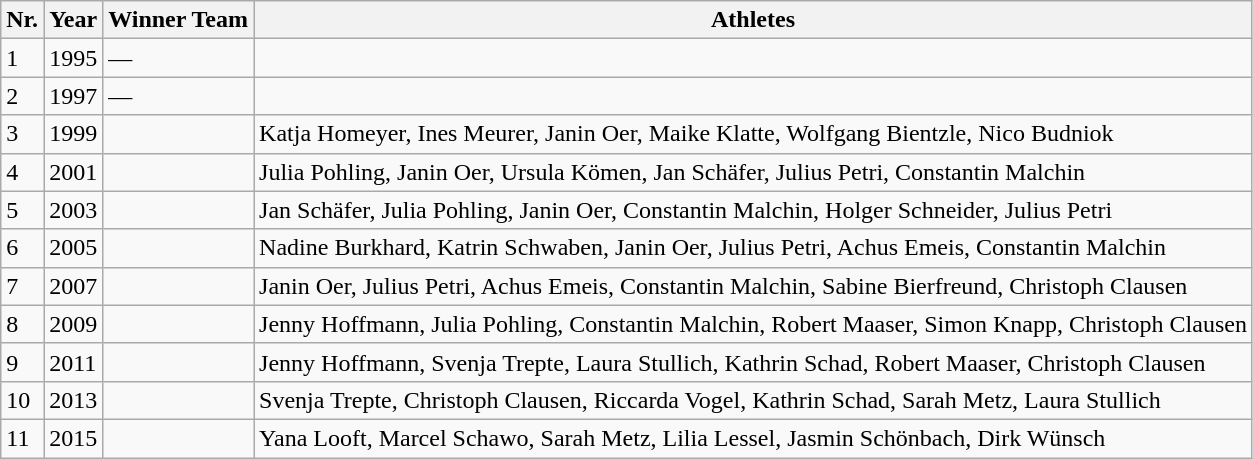<table class="wikitable">
<tr>
<th>Nr.</th>
<th>Year</th>
<th>Winner Team</th>
<th>Athletes</th>
</tr>
<tr>
<td>1</td>
<td>1995</td>
<td>—</td>
<td></td>
</tr>
<tr>
<td>2</td>
<td>1997</td>
<td>—</td>
<td></td>
</tr>
<tr>
<td>3</td>
<td>1999</td>
<td></td>
<td>Katja Homeyer, Ines Meurer, Janin Oer, Maike Klatte, Wolfgang Bientzle, Nico Budniok</td>
</tr>
<tr>
<td>4</td>
<td>2001</td>
<td></td>
<td>Julia Pohling, Janin Oer, Ursula Kömen, Jan Schäfer, Julius Petri, Constantin Malchin</td>
</tr>
<tr>
<td>5</td>
<td>2003</td>
<td></td>
<td>Jan Schäfer, Julia Pohling, Janin Oer, Constantin Malchin, Holger Schneider, Julius Petri</td>
</tr>
<tr>
<td>6</td>
<td>2005</td>
<td></td>
<td>Nadine Burkhard, Katrin Schwaben, Janin Oer, Julius Petri, Achus Emeis, Constantin Malchin</td>
</tr>
<tr>
<td>7</td>
<td>2007</td>
<td></td>
<td>Janin Oer, Julius Petri, Achus Emeis, Constantin Malchin, Sabine Bierfreund, Christoph Clausen</td>
</tr>
<tr>
<td>8</td>
<td>2009</td>
<td></td>
<td>Jenny Hoffmann, Julia Pohling, Constantin Malchin, Robert Maaser, Simon Knapp, Christoph Clausen</td>
</tr>
<tr>
<td>9</td>
<td>2011</td>
<td></td>
<td>Jenny Hoffmann, Svenja Trepte, Laura Stullich, Kathrin Schad, Robert Maaser, Christoph Clausen</td>
</tr>
<tr>
<td>10</td>
<td>2013</td>
<td></td>
<td>Svenja Trepte, Christoph Clausen, Riccarda Vogel, Kathrin Schad, Sarah Metz, Laura Stullich</td>
</tr>
<tr>
<td>11</td>
<td>2015</td>
<td></td>
<td>Yana Looft, Marcel Schawo, Sarah Metz, Lilia Lessel, Jasmin Schönbach, Dirk Wünsch</td>
</tr>
</table>
